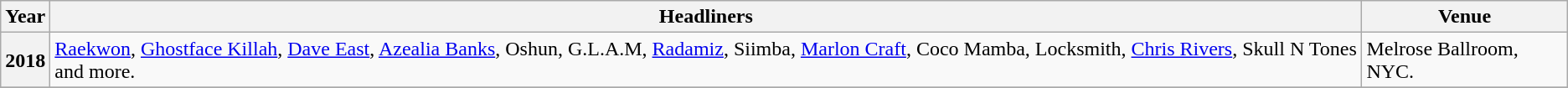<table class="wikitable">
<tr>
<th>Year</th>
<th>Headliners</th>
<th>Venue</th>
</tr>
<tr>
<th>2018</th>
<td><a href='#'>Raekwon</a>, <a href='#'>Ghostface Killah</a>, <a href='#'>Dave East</a>, <a href='#'>Azealia Banks</a>, Oshun, G.L.A.M, <a href='#'>Radamiz</a>, Siimba, <a href='#'>Marlon Craft</a>, Coco Mamba, Locksmith, <a href='#'>Chris Rivers</a>, Skull N Tones and more.</td>
<td>Melrose Ballroom, NYC.</td>
</tr>
<tr>
</tr>
</table>
